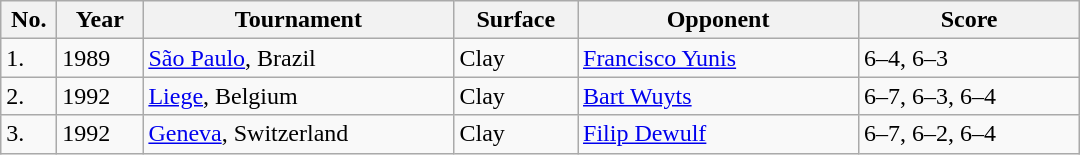<table class="sortable wikitable">
<tr>
<th width=30>No.</th>
<th width=50>Year</th>
<th width=200>Tournament</th>
<th width=75>Surface</th>
<th width=180>Opponent</th>
<th width=140>Score</th>
</tr>
<tr>
<td>1.</td>
<td>1989</td>
<td><a href='#'>São Paulo</a>, Brazil</td>
<td>Clay</td>
<td> <a href='#'>Francisco Yunis</a></td>
<td>6–4, 6–3</td>
</tr>
<tr>
<td>2.</td>
<td>1992</td>
<td><a href='#'>Liege</a>, Belgium</td>
<td>Clay</td>
<td> <a href='#'>Bart Wuyts</a></td>
<td>6–7, 6–3, 6–4</td>
</tr>
<tr>
<td>3.</td>
<td>1992</td>
<td><a href='#'>Geneva</a>, Switzerland</td>
<td>Clay</td>
<td> <a href='#'>Filip Dewulf</a></td>
<td>6–7, 6–2, 6–4</td>
</tr>
</table>
